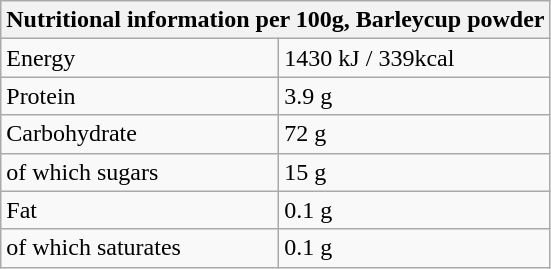<table class="wikitable" style="text-align:left">
<tr>
<th colspan=2>Nutritional information per 100g, Barleycup powder</th>
</tr>
<tr>
<td>Energy</td>
<td>1430 kJ / 339kcal</td>
</tr>
<tr>
<td>Protein</td>
<td>3.9 g</td>
</tr>
<tr>
<td>Carbohydrate</td>
<td>72 g</td>
</tr>
<tr>
<td>of which sugars</td>
<td>15 g</td>
</tr>
<tr>
<td>Fat</td>
<td>0.1 g</td>
</tr>
<tr>
<td>of which saturates</td>
<td>0.1 g</td>
</tr>
</table>
